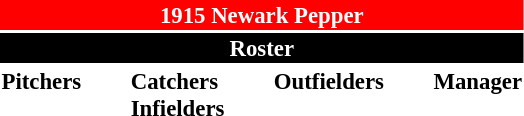<table class="toccolours" style="font-size: 95%;">
<tr>
<th colspan="10" style="background-color: red; color: white; text-align: center;">1915 Newark Pepper</th>
</tr>
<tr>
<td colspan="10" style="background-color: black; color: white; text-align: center;"><strong>Roster</strong></td>
</tr>
<tr>
<td valign="top"><strong>Pitchers</strong><br>









</td>
<td width="25px"></td>
<td valign="top"><strong>Catchers</strong><br>



<strong>Infielders</strong>







</td>
<td width="25px"></td>
<td valign="top"><strong>Outfielders</strong><br>



</td>
<td width="25px"></td>
<td valign="top"><strong>Manager</strong><br>
</td>
</tr>
</table>
